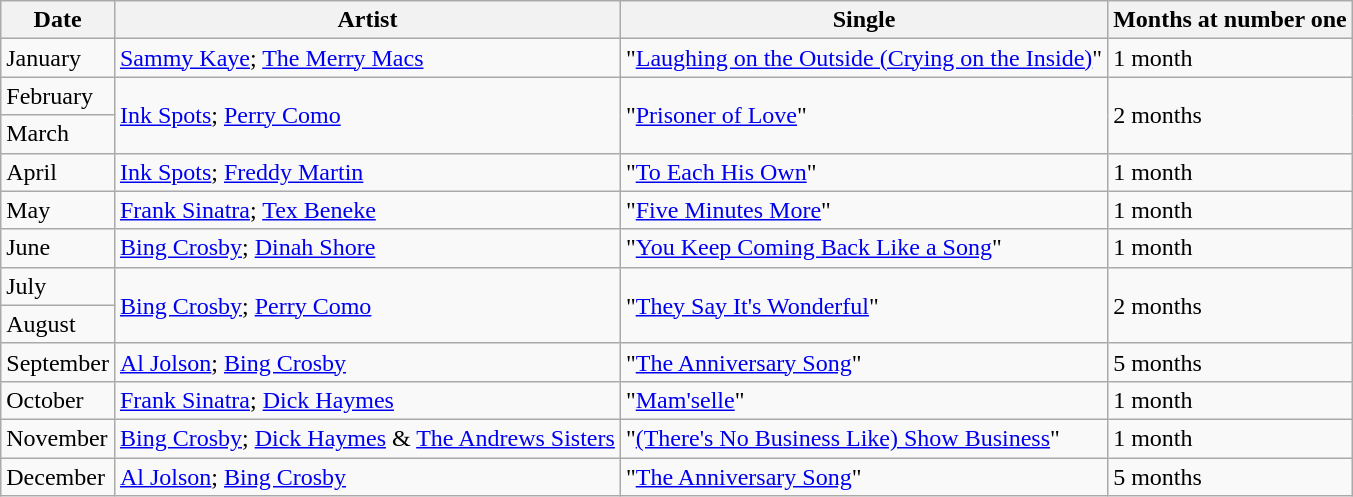<table class="wikitable">
<tr>
<th>Date</th>
<th>Artist</th>
<th>Single</th>
<th>Months at number one</th>
</tr>
<tr>
<td>January</td>
<td><a href='#'>Sammy Kaye</a>; <a href='#'>The Merry Macs</a></td>
<td>"<a href='#'>Laughing on the Outside (Crying on the Inside)</a>"</td>
<td>1 month</td>
</tr>
<tr>
<td>February</td>
<td rowspan="2"><a href='#'>Ink Spots</a>; <a href='#'>Perry Como</a></td>
<td rowspan="2">"<a href='#'>Prisoner of Love</a>"</td>
<td rowspan="2">2 months</td>
</tr>
<tr>
<td>March</td>
</tr>
<tr>
<td>April</td>
<td><a href='#'>Ink Spots</a>; <a href='#'>Freddy Martin</a></td>
<td>"<a href='#'>To Each His Own</a>"</td>
<td>1 month</td>
</tr>
<tr>
<td>May</td>
<td><a href='#'>Frank Sinatra</a>; <a href='#'>Tex Beneke</a></td>
<td>"<a href='#'>Five Minutes More</a>"</td>
<td>1 month</td>
</tr>
<tr>
<td>June</td>
<td><a href='#'>Bing Crosby</a>; <a href='#'>Dinah Shore</a></td>
<td>"<a href='#'>You Keep Coming Back Like a Song</a>"</td>
<td>1 month</td>
</tr>
<tr>
<td>July</td>
<td rowspan="2"><a href='#'>Bing Crosby</a>; <a href='#'>Perry Como</a></td>
<td rowspan="2">"<a href='#'>They Say It's Wonderful</a>"</td>
<td rowspan="2">2 months</td>
</tr>
<tr>
<td>August</td>
</tr>
<tr>
<td>September</td>
<td><a href='#'>Al Jolson</a>; <a href='#'>Bing Crosby</a></td>
<td>"<a href='#'>The Anniversary Song</a>"</td>
<td>5 months</td>
</tr>
<tr>
<td>October</td>
<td><a href='#'>Frank Sinatra</a>; <a href='#'>Dick Haymes</a></td>
<td>"<a href='#'>Mam'selle</a>"</td>
<td>1 month</td>
</tr>
<tr>
<td>November</td>
<td><a href='#'>Bing Crosby</a>; <a href='#'>Dick Haymes</a> & <a href='#'>The Andrews Sisters</a></td>
<td>"<a href='#'>(There's No Business Like) Show Business</a>"</td>
<td>1 month</td>
</tr>
<tr>
<td>December</td>
<td><a href='#'>Al Jolson</a>; <a href='#'>Bing Crosby</a></td>
<td>"<a href='#'>The Anniversary Song</a>"</td>
<td>5 months</td>
</tr>
</table>
